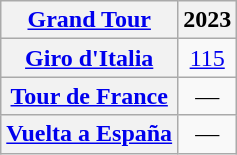<table class="wikitable plainrowheaders">
<tr>
<th scope="col"><a href='#'>Grand Tour</a></th>
<th scope="col">2023</th>
</tr>
<tr style="text-align:center;">
<th scope="row"> <a href='#'>Giro d'Italia</a></th>
<td><a href='#'>115</a></td>
</tr>
<tr style="text-align:center;">
<th scope="row"> <a href='#'>Tour de France</a></th>
<td>—</td>
</tr>
<tr style="text-align:center;">
<th scope="row"> <a href='#'>Vuelta a España</a></th>
<td>—</td>
</tr>
</table>
